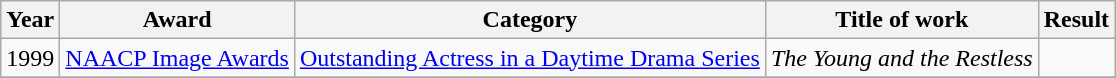<table class="wikitable">
<tr>
<th>Year</th>
<th>Award</th>
<th>Category</th>
<th>Title of work</th>
<th>Result</th>
</tr>
<tr>
<td>1999</td>
<td><a href='#'>NAACP Image Awards</a></td>
<td><a href='#'>Outstanding Actress in a Daytime Drama Series</a></td>
<td><em>The Young and the Restless</em></td>
<td></td>
</tr>
<tr>
</tr>
</table>
